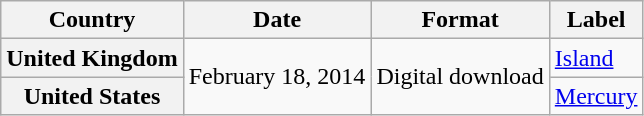<table class="wikitable plainrowheaders">
<tr>
<th scope="col">Country</th>
<th scope="col">Date</th>
<th scope="col">Format</th>
<th scope="col">Label</th>
</tr>
<tr>
<th scope="row">United Kingdom</th>
<td rowspan="2">February 18, 2014</td>
<td rowspan="2">Digital download</td>
<td><a href='#'>Island</a></td>
</tr>
<tr>
<th scope="row">United States</th>
<td><a href='#'>Mercury</a></td>
</tr>
</table>
